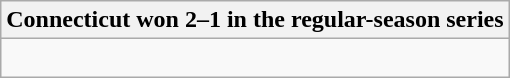<table class="wikitable collapsible collapsed">
<tr>
<th>Connecticut won 2–1 in the regular-season series</th>
</tr>
<tr>
<td><br>

</td>
</tr>
</table>
